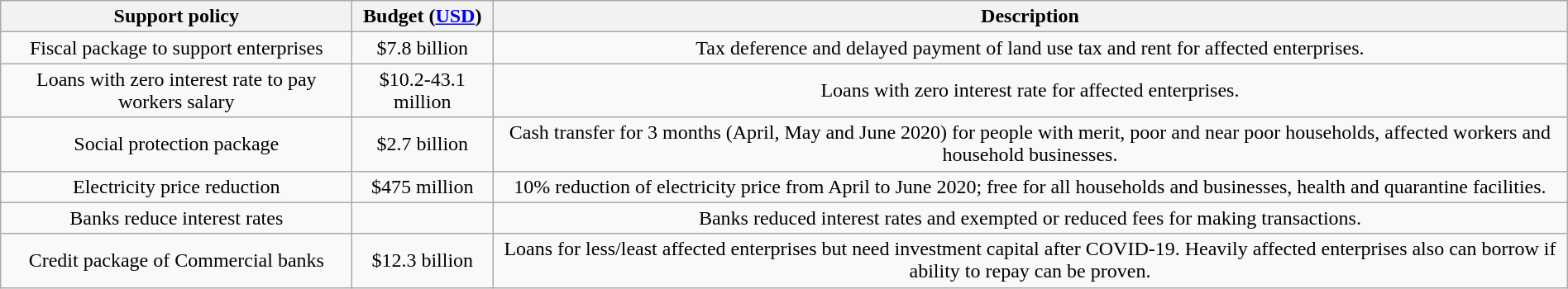<table class="wikitable" style="text-align:center;margin:auto;">
<tr>
<th>Support policy</th>
<th>Budget (<a href='#'>USD</a>)</th>
<th>Description</th>
</tr>
<tr>
<td>Fiscal package to support enterprises</td>
<td>$7.8 billion</td>
<td>Tax deference and delayed payment of land use tax and rent for affected enterprises.</td>
</tr>
<tr>
<td>Loans with zero interest rate to pay workers salary</td>
<td>$10.2-43.1 million</td>
<td>Loans with zero interest rate for affected enterprises.</td>
</tr>
<tr>
<td>Social protection package</td>
<td>$2.7 billion</td>
<td>Cash transfer for 3 months (April, May and June 2020) for people with merit, poor and near poor households, affected workers and household businesses.</td>
</tr>
<tr>
<td>Electricity price reduction</td>
<td>$475 million</td>
<td>10% reduction of electricity price from April to June 2020; free for all households and businesses, health and quarantine facilities.</td>
</tr>
<tr>
<td>Banks reduce interest rates</td>
<td></td>
<td>Banks reduced interest rates and exempted or reduced fees for making transactions.</td>
</tr>
<tr>
<td>Credit package of Commercial banks</td>
<td>$12.3 billion</td>
<td>Loans for less/least affected enterprises but need investment capital after COVID-19. Heavily affected enterprises also can borrow if ability to repay can be proven.</td>
</tr>
</table>
